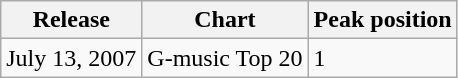<table class="wikitable">
<tr>
<th>Release</th>
<th>Chart</th>
<th>Peak position</th>
</tr>
<tr>
<td>July 13, 2007</td>
<td>G-music Top 20</td>
<td>1</td>
</tr>
</table>
